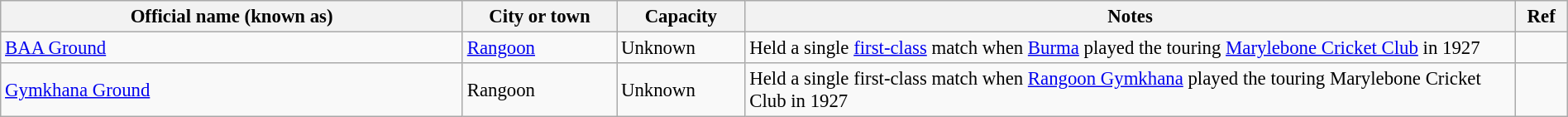<table class="wikitable" style="font-size:95%;" width="100%">
<tr>
<th width=15%>Official name (known as)</th>
<th width=5%>City or town</th>
<th width=3%>Capacity</th>
<th width=25%>Notes</th>
<th width=1%>Ref</th>
</tr>
<tr>
<td><a href='#'>BAA Ground</a></td>
<td><a href='#'>Rangoon</a></td>
<td>Unknown</td>
<td>Held a single <a href='#'>first-class</a> match when <a href='#'>Burma</a> played the touring <a href='#'>Marylebone Cricket Club</a> in 1927</td>
<td></td>
</tr>
<tr>
<td><a href='#'>Gymkhana Ground</a></td>
<td>Rangoon</td>
<td>Unknown</td>
<td>Held a single first-class match when <a href='#'>Rangoon Gymkhana</a> played the touring Marylebone Cricket Club in 1927</td>
<td></td>
</tr>
</table>
